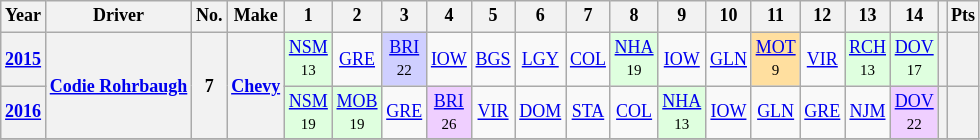<table class="wikitable" style="text-align:center; font-size:75%">
<tr>
<th>Year</th>
<th>Driver</th>
<th>No.</th>
<th>Make</th>
<th>1</th>
<th>2</th>
<th>3</th>
<th>4</th>
<th>5</th>
<th>6</th>
<th>7</th>
<th>8</th>
<th>9</th>
<th>10</th>
<th>11</th>
<th>12</th>
<th>13</th>
<th>14</th>
<th></th>
<th>Pts</th>
</tr>
<tr>
<th><a href='#'>2015</a></th>
<th rowspan=2><a href='#'>Codie Rohrbaugh</a></th>
<th rowspan=2>7</th>
<th rowspan=2><a href='#'>Chevy</a></th>
<td style="background:#DFFFDF;"><a href='#'>NSM</a><br><small>13</small></td>
<td><a href='#'>GRE</a></td>
<td style="background:#CFCFFF;"><a href='#'>BRI</a><br><small>22</small></td>
<td><a href='#'>IOW</a></td>
<td><a href='#'>BGS</a></td>
<td><a href='#'>LGY</a></td>
<td><a href='#'>COL</a></td>
<td style="background:#DFFFDF;"><a href='#'>NHA</a><br><small>19</small></td>
<td><a href='#'>IOW</a></td>
<td><a href='#'>GLN</a></td>
<td style="background:#FFDF9F;"><a href='#'>MOT</a><br><small>9</small></td>
<td><a href='#'>VIR</a></td>
<td style="background:#DFFFDF;"><a href='#'>RCH</a><br><small>13</small></td>
<td style="background:#DFFFDF;"><a href='#'>DOV</a><br><small>17</small></td>
<th></th>
<th></th>
</tr>
<tr>
<th><a href='#'>2016</a></th>
<td style="background:#DFFFDF;"><a href='#'>NSM</a><br><small>19</small></td>
<td style="background:#DFFFDF;"><a href='#'>MOB</a><br><small>19</small></td>
<td><a href='#'>GRE</a></td>
<td style="background:#EFCFFF;"><a href='#'>BRI</a><br><small>26</small></td>
<td><a href='#'>VIR</a></td>
<td><a href='#'>DOM</a></td>
<td><a href='#'>STA</a></td>
<td><a href='#'>COL</a></td>
<td style="background:#DFFFDF;"><a href='#'>NHA</a><br><small>13</small></td>
<td><a href='#'>IOW</a></td>
<td><a href='#'>GLN</a></td>
<td><a href='#'>GRE</a></td>
<td><a href='#'>NJM</a></td>
<td style="background:#EFCFFF;"><a href='#'>DOV</a><br><small>22</small></td>
<th></th>
<th></th>
</tr>
<tr>
</tr>
</table>
